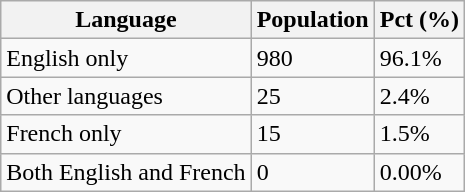<table class="wikitable">
<tr>
<th>Language</th>
<th>Population</th>
<th>Pct (%)</th>
</tr>
<tr>
<td>English only</td>
<td>980</td>
<td>96.1%</td>
</tr>
<tr>
<td>Other languages</td>
<td>25</td>
<td>2.4%</td>
</tr>
<tr>
<td>French only</td>
<td>15</td>
<td>1.5%</td>
</tr>
<tr>
<td>Both English and French</td>
<td>0</td>
<td>0.00%</td>
</tr>
</table>
